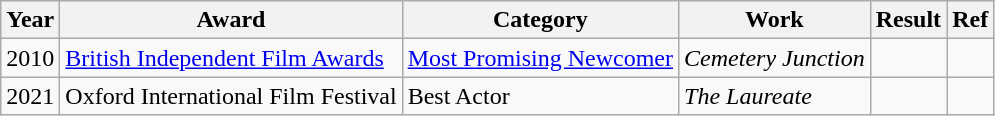<table class="wikitable plainrowheaders">
<tr>
<th>Year</th>
<th>Award</th>
<th>Category</th>
<th>Work</th>
<th>Result</th>
<th>Ref</th>
</tr>
<tr>
<td>2010</td>
<td><a href='#'>British Independent Film Awards</a></td>
<td><a href='#'>Most Promising Newcomer</a></td>
<td><em>Cemetery Junction</em></td>
<td></td>
<td></td>
</tr>
<tr>
<td>2021</td>
<td>Oxford International Film Festival</td>
<td>Best Actor</td>
<td><em>The Laureate</em></td>
<td></td>
<td></td>
</tr>
</table>
